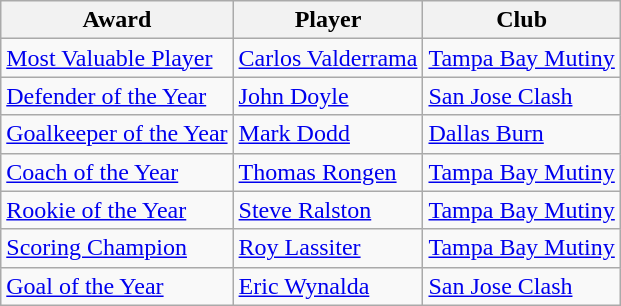<table class="wikitable" style="font-size:100%">
<tr>
<th>Award</th>
<th>Player</th>
<th>Club</th>
</tr>
<tr>
<td><a href='#'>Most Valuable Player</a></td>
<td> <a href='#'>Carlos Valderrama</a></td>
<td><a href='#'>Tampa Bay Mutiny</a></td>
</tr>
<tr>
<td><a href='#'>Defender of the Year</a></td>
<td> <a href='#'>John Doyle</a></td>
<td><a href='#'>San Jose Clash</a></td>
</tr>
<tr>
<td><a href='#'>Goalkeeper of the Year</a></td>
<td> <a href='#'>Mark Dodd</a></td>
<td><a href='#'>Dallas Burn</a></td>
</tr>
<tr>
<td><a href='#'>Coach of the Year</a></td>
<td> <a href='#'>Thomas Rongen</a></td>
<td><a href='#'>Tampa Bay Mutiny</a></td>
</tr>
<tr>
<td><a href='#'>Rookie of the Year</a></td>
<td> <a href='#'>Steve Ralston</a></td>
<td><a href='#'>Tampa Bay Mutiny</a></td>
</tr>
<tr>
<td><a href='#'>Scoring Champion</a></td>
<td> <a href='#'>Roy Lassiter</a></td>
<td><a href='#'>Tampa Bay Mutiny</a></td>
</tr>
<tr>
<td><a href='#'>Goal of the Year</a></td>
<td> <a href='#'>Eric Wynalda</a></td>
<td><a href='#'>San Jose Clash</a></td>
</tr>
</table>
